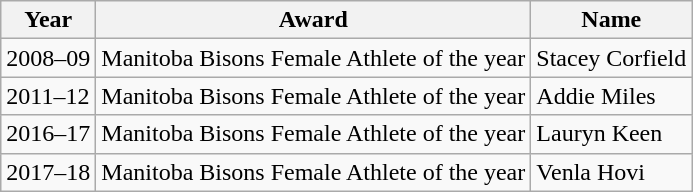<table class="wikitable">
<tr>
<th>Year</th>
<th>Award</th>
<th>Name</th>
</tr>
<tr>
<td>2008–09</td>
<td>Manitoba Bisons Female Athlete of the year</td>
<td>Stacey Corfield</td>
</tr>
<tr>
<td>2011–12</td>
<td>Manitoba Bisons Female Athlete of the year</td>
<td>Addie Miles</td>
</tr>
<tr>
<td>2016–17</td>
<td>Manitoba Bisons Female Athlete of the year</td>
<td>Lauryn Keen</td>
</tr>
<tr>
<td>2017–18</td>
<td>Manitoba Bisons Female Athlete of the year</td>
<td>Venla Hovi</td>
</tr>
</table>
